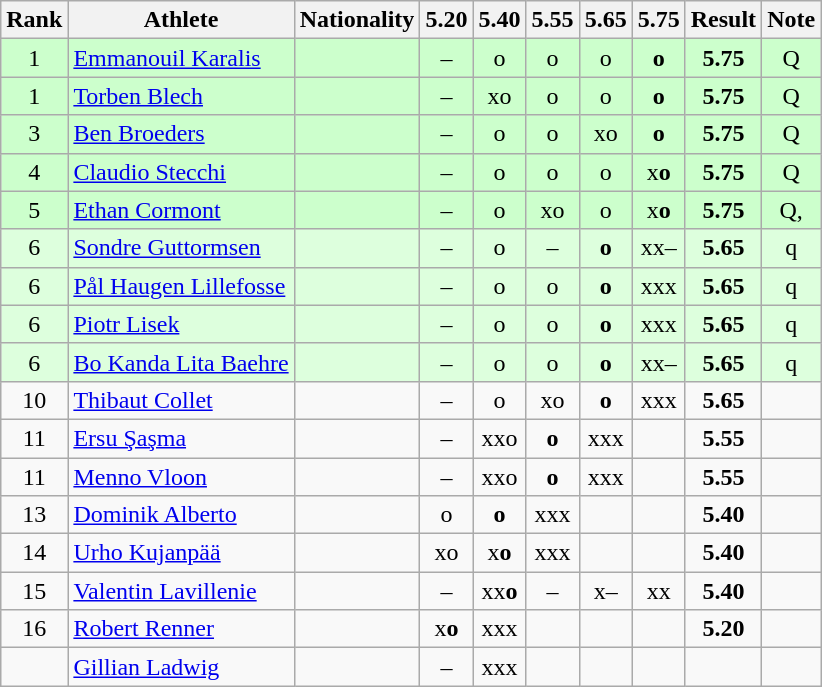<table class="wikitable sortable" style="text-align:center">
<tr>
<th>Rank</th>
<th>Athlete</th>
<th>Nationality</th>
<th>5.20</th>
<th>5.40</th>
<th>5.55</th>
<th>5.65</th>
<th>5.75</th>
<th>Result</th>
<th>Note</th>
</tr>
<tr bgcolor=ccffcc>
<td>1</td>
<td align=left><a href='#'>Emmanouil Karalis</a></td>
<td align=left></td>
<td>–</td>
<td>o</td>
<td>o</td>
<td>o</td>
<td><strong>o</strong></td>
<td><strong>5.75</strong></td>
<td>Q</td>
</tr>
<tr bgcolor=ccffcc>
<td>1</td>
<td align=left><a href='#'>Torben Blech</a></td>
<td align=left></td>
<td>–</td>
<td>xo</td>
<td>o</td>
<td>o</td>
<td><strong>o</strong></td>
<td><strong>5.75</strong></td>
<td>Q</td>
</tr>
<tr bgcolor=ccffcc>
<td>3</td>
<td align=left><a href='#'>Ben Broeders</a></td>
<td align=left></td>
<td>–</td>
<td>o</td>
<td>o</td>
<td>xo</td>
<td><strong>o</strong></td>
<td><strong>5.75</strong></td>
<td>Q</td>
</tr>
<tr bgcolor=ccffcc>
<td>4</td>
<td align=left><a href='#'>Claudio Stecchi</a></td>
<td align=left></td>
<td>–</td>
<td>o</td>
<td>o</td>
<td>o</td>
<td>x<strong>o</strong></td>
<td><strong>5.75</strong></td>
<td>Q</td>
</tr>
<tr bgcolor=ccffcc>
<td>5</td>
<td align=left><a href='#'>Ethan Cormont</a></td>
<td align=left></td>
<td>–</td>
<td>o</td>
<td>xo</td>
<td>o</td>
<td>x<strong>o</strong></td>
<td><strong>5.75</strong></td>
<td>Q, </td>
</tr>
<tr bgcolor=ddffdd>
<td>6</td>
<td align=left><a href='#'>Sondre Guttormsen</a></td>
<td align=left></td>
<td>–</td>
<td>o</td>
<td>–</td>
<td><strong>o</strong></td>
<td>xx–</td>
<td><strong>5.65</strong></td>
<td>q</td>
</tr>
<tr bgcolor=ddffdd>
<td>6</td>
<td align=left><a href='#'>Pål Haugen Lillefosse</a></td>
<td align=left></td>
<td>–</td>
<td>o</td>
<td>o</td>
<td><strong>o</strong></td>
<td>xxx</td>
<td><strong>5.65</strong></td>
<td>q</td>
</tr>
<tr bgcolor=ddffdd>
<td>6</td>
<td align=left><a href='#'>Piotr Lisek</a></td>
<td align=left></td>
<td>–</td>
<td>o</td>
<td>o</td>
<td><strong>o</strong></td>
<td>xxx</td>
<td><strong>5.65</strong></td>
<td>q</td>
</tr>
<tr bgcolor=ddffdd>
<td>6</td>
<td align=left><a href='#'>Bo Kanda Lita Baehre</a></td>
<td align=left></td>
<td>–</td>
<td>o</td>
<td>o</td>
<td><strong>o</strong></td>
<td>xx–</td>
<td><strong>5.65</strong></td>
<td>q</td>
</tr>
<tr>
<td>10</td>
<td align=left><a href='#'>Thibaut Collet</a></td>
<td align=left></td>
<td>–</td>
<td>o</td>
<td>xo</td>
<td><strong>o</strong></td>
<td>xxx</td>
<td><strong>5.65</strong></td>
<td></td>
</tr>
<tr>
<td>11</td>
<td align=left><a href='#'>Ersu Şaşma</a></td>
<td align=left></td>
<td>–</td>
<td>xxo</td>
<td><strong>o</strong></td>
<td>xxx</td>
<td></td>
<td><strong>5.55</strong></td>
<td></td>
</tr>
<tr>
<td>11</td>
<td align=left><a href='#'>Menno Vloon</a></td>
<td align=left></td>
<td>–</td>
<td>xxo</td>
<td><strong>o</strong></td>
<td>xxx</td>
<td></td>
<td><strong>5.55</strong></td>
<td></td>
</tr>
<tr>
<td>13</td>
<td align=left><a href='#'>Dominik Alberto</a></td>
<td align=left></td>
<td>o</td>
<td><strong>o</strong></td>
<td>xxx</td>
<td></td>
<td></td>
<td><strong>5.40</strong></td>
<td></td>
</tr>
<tr>
<td>14</td>
<td align=left><a href='#'>Urho Kujanpää</a></td>
<td align=left></td>
<td>xo</td>
<td>x<strong>o</strong></td>
<td>xxx</td>
<td></td>
<td></td>
<td><strong>5.40</strong></td>
<td></td>
</tr>
<tr>
<td>15</td>
<td align=left><a href='#'>Valentin Lavillenie</a></td>
<td align=left></td>
<td>–</td>
<td>xx<strong>o</strong></td>
<td>–</td>
<td>x–</td>
<td>xx</td>
<td><strong>5.40</strong></td>
<td></td>
</tr>
<tr>
<td>16</td>
<td align=left><a href='#'>Robert Renner</a></td>
<td align=left></td>
<td>x<strong>o</strong></td>
<td>xxx</td>
<td></td>
<td></td>
<td></td>
<td><strong>5.20</strong></td>
<td></td>
</tr>
<tr>
<td></td>
<td align=left><a href='#'>Gillian Ladwig</a></td>
<td align=left></td>
<td>–</td>
<td>xxx</td>
<td></td>
<td></td>
<td></td>
<td><strong></strong></td>
<td></td>
</tr>
</table>
